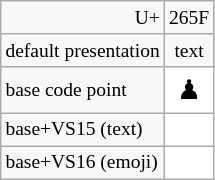<table class="wikitable nounderlines" style="border-collapse:collapse;background:#FFFFFF;font-size:large;text-align:center">
<tr style="background:#F8F8F8;font-size:small">
<td style="text-align:right">U+</td>
<td>265F</td>
</tr>
<tr style="background:#F8F8F8;font-size:small">
<td style="text-align:left">default presentation</td>
<td>text</td>
</tr>
<tr>
<td style="background:#F8F8F8;font-size:small;text-align:left">base code point</td>
<td>♟</td>
</tr>
<tr>
<td style="background:#F8F8F8;font-size:small;text-align:left">base+VS15 (text)</td>
<td></td>
</tr>
<tr>
<td style="background:#F8F8F8;font-size:small;text-align:left">base+VS16 (emoji)</td>
<td></td>
</tr>
</table>
